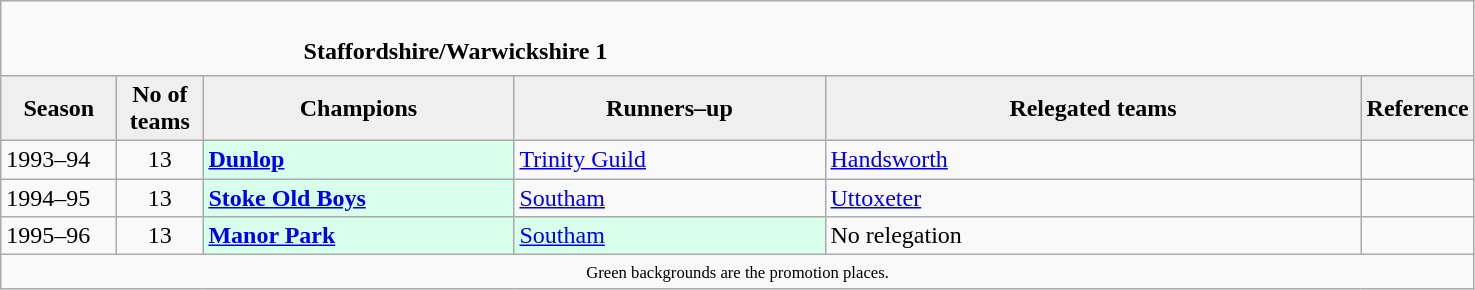<table class="wikitable" style="text-align: left;">
<tr>
<td colspan="11" cellpadding="0" cellspacing="0"><br><table border="0" style="width:100%;" cellpadding="0" cellspacing="0">
<tr>
<td style="width:20%; border:0;"></td>
<td style="border:0;"><strong>Staffordshire/Warwickshire 1</strong></td>
<td style="width:20%; border:0;"></td>
</tr>
</table>
</td>
</tr>
<tr>
<th style="background:#efefef; width:70px;">Season</th>
<th style="background:#efefef; width:50px;">No of teams</th>
<th style="background:#efefef; width:200px;">Champions</th>
<th style="background:#efefef; width:200px;">Runners–up</th>
<th style="background:#efefef; width:350px;">Relegated teams</th>
<th style="background:#efefef; width:50px;">Reference</th>
</tr>
<tr align=left>
<td>1993–94</td>
<td style="text-align: center;">13</td>
<td style="background:#d8ffeb;"><strong><a href='#'>Dunlop</a></strong></td>
<td><a href='#'>Trinity Guild</a></td>
<td><a href='#'>Handsworth</a></td>
<td></td>
</tr>
<tr>
<td>1994–95</td>
<td style="text-align: center;">13</td>
<td style="background:#d8ffeb;"><strong><a href='#'>Stoke Old Boys</a></strong></td>
<td><a href='#'>Southam</a></td>
<td><a href='#'>Uttoxeter</a></td>
<td></td>
</tr>
<tr>
<td>1995–96</td>
<td style="text-align: center;">13</td>
<td style="background:#d8ffeb;"><strong><a href='#'>Manor Park</a></strong></td>
<td style="background:#d8ffeb;"><a href='#'>Southam</a></td>
<td>No relegation</td>
<td></td>
</tr>
<tr>
<td colspan="15"  style="border:0; font-size:smaller; text-align:center;"><small><span>Green backgrounds</span> are the promotion places.</small></td>
</tr>
</table>
